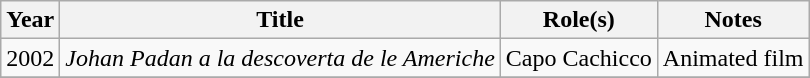<table class="wikitable plainrowheaders sortable">
<tr>
<th scope="col">Year</th>
<th scope="col">Title</th>
<th scope="col">Role(s)</th>
<th scope="col" class="unsortable">Notes</th>
</tr>
<tr>
<td>2002</td>
<td><em>Johan Padan a la descoverta de le Americhe</em></td>
<td>Capo Cachicco</td>
<td>Animated film</td>
</tr>
<tr>
</tr>
</table>
